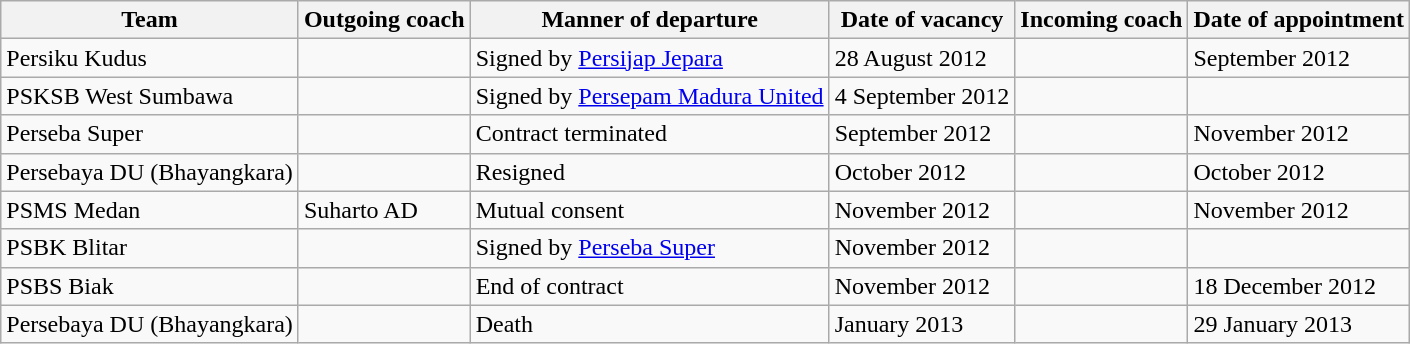<table class="wikitable">
<tr>
<th>Team</th>
<th>Outgoing coach</th>
<th>Manner of departure</th>
<th>Date of vacancy</th>
<th>Incoming coach</th>
<th>Date of appointment</th>
</tr>
<tr>
<td>Persiku Kudus</td>
<td></td>
<td>Signed by <a href='#'>Persijap Jepara</a></td>
<td>28 August 2012</td>
<td></td>
<td>September 2012</td>
</tr>
<tr>
<td>PSKSB West Sumbawa</td>
<td></td>
<td>Signed by <a href='#'>Persepam Madura United</a></td>
<td>4 September 2012</td>
<td></td>
<td></td>
</tr>
<tr>
<td>Perseba Super</td>
<td></td>
<td>Contract terminated</td>
<td>September 2012</td>
<td></td>
<td>November 2012</td>
</tr>
<tr>
<td Bhayangkara F.C.>Persebaya DU (Bhayangkara)</td>
<td></td>
<td>Resigned</td>
<td>October 2012</td>
<td></td>
<td>October 2012</td>
</tr>
<tr>
<td>PSMS Medan</td>
<td>Suharto AD</td>
<td>Mutual consent</td>
<td>November 2012</td>
<td></td>
<td>November 2012</td>
</tr>
<tr>
<td>PSBK Blitar</td>
<td></td>
<td>Signed by <a href='#'>Perseba Super</a></td>
<td>November 2012</td>
<td></td>
<td></td>
</tr>
<tr>
<td>PSBS Biak</td>
<td></td>
<td>End of contract</td>
<td>November 2012</td>
<td></td>
<td>18 December 2012</td>
</tr>
<tr>
<td Bhayangkara F.C.>Persebaya DU (Bhayangkara)</td>
<td></td>
<td>Death</td>
<td>January 2013</td>
<td></td>
<td>29 January 2013</td>
</tr>
</table>
